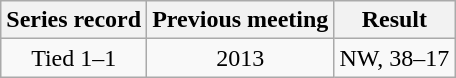<table class="wikitable">
<tr align="center">
<th>Series record</th>
<th>Previous meeting</th>
<th>Result</th>
</tr>
<tr align="center">
<td>Tied 1–1</td>
<td>2013</td>
<td>NW, 38–17</td>
</tr>
</table>
